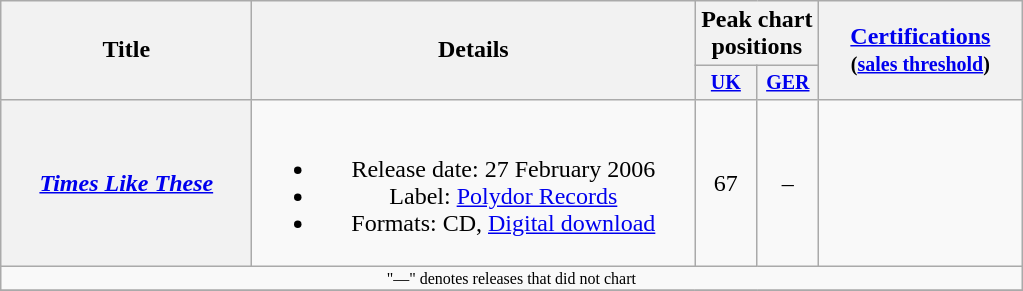<table class="wikitable plainrowheaders" style="text-align:center;">
<tr>
<th rowspan="2" style="width:10em;">Title</th>
<th rowspan="2" style="width:18em;">Details</th>
<th colspan="2">Peak chart<br>positions</th>
<th rowspan="2" style="width:8em;"><a href='#'>Certifications</a><br><small>(<a href='#'>sales threshold</a>)</small></th>
</tr>
<tr style="font-size:smaller;">
<th width="35"><a href='#'>UK</a><br></th>
<th width="35"><a href='#'>GER</a><br></th>
</tr>
<tr>
<th scope="row"><em><a href='#'>Times Like These</a></em></th>
<td><br><ul><li>Release date: 27 February 2006</li><li>Label: <a href='#'>Polydor Records</a></li><li>Formats: CD, <a href='#'>Digital download</a></li></ul></td>
<td>67</td>
<td>–</td>
<td align="left"></td>
</tr>
<tr>
<td colspan="10" style="font-size:8pt">"—" denotes releases that did not chart</td>
</tr>
<tr>
</tr>
</table>
